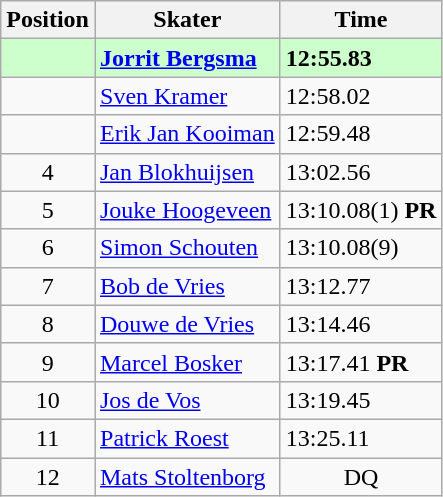<table class="wikitable">
<tr>
<th>Position</th>
<th>Skater</th>
<th>Time</th>
</tr>
<tr bgcolor=ccffcc>
<td align="center"></td>
<td><strong><a href='#'>Jorrit Bergsma</a></strong></td>
<td><strong>12:55.83</strong></td>
</tr>
<tr>
<td align="center"></td>
<td><a href='#'>Sven Kramer</a></td>
<td>12:58.02</td>
</tr>
<tr>
<td align="center"></td>
<td><a href='#'>Erik Jan Kooiman</a></td>
<td>12:59.48</td>
</tr>
<tr>
<td align="center">4</td>
<td><a href='#'>Jan Blokhuijsen</a></td>
<td>13:02.56</td>
</tr>
<tr>
<td align="center">5</td>
<td><a href='#'>Jouke Hoogeveen</a></td>
<td>13:10.08(1) <strong>PR</strong></td>
</tr>
<tr>
<td align="center">6</td>
<td><a href='#'>Simon Schouten</a></td>
<td>13:10.08(9)</td>
</tr>
<tr>
<td align="center">7</td>
<td><a href='#'>Bob de Vries</a></td>
<td>13:12.77</td>
</tr>
<tr>
<td align="center">8</td>
<td><a href='#'>Douwe de Vries</a></td>
<td>13:14.46</td>
</tr>
<tr>
<td align="center">9</td>
<td><a href='#'>Marcel Bosker</a></td>
<td>13:17.41 <strong>PR</strong></td>
</tr>
<tr>
<td align="center">10</td>
<td><a href='#'>Jos de Vos</a></td>
<td>13:19.45</td>
</tr>
<tr>
<td align="center">11</td>
<td><a href='#'>Patrick Roest</a></td>
<td>13:25.11</td>
</tr>
<tr>
<td align="center">12</td>
<td><a href='#'>Mats Stoltenborg</a></td>
<td style="text-align:center">DQ</td>
</tr>
</table>
